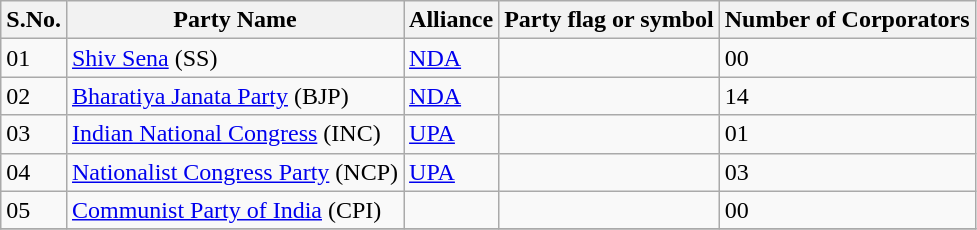<table class="sortable wikitable">
<tr>
<th>S.No.</th>
<th>Party Name</th>
<th>Alliance</th>
<th>Party flag or symbol</th>
<th>Number of Corporators</th>
</tr>
<tr>
<td>01</td>
<td><a href='#'>Shiv Sena</a> (SS)</td>
<td><a href='#'>NDA</a></td>
<td></td>
<td>00</td>
</tr>
<tr>
<td>02</td>
<td><a href='#'>Bharatiya Janata Party</a> (BJP)</td>
<td><a href='#'>NDA</a></td>
<td></td>
<td>14</td>
</tr>
<tr>
<td>03</td>
<td><a href='#'>Indian National Congress</a> (INC)</td>
<td><a href='#'>UPA</a></td>
<td></td>
<td>01</td>
</tr>
<tr>
<td>04</td>
<td><a href='#'>Nationalist Congress Party</a> (NCP)</td>
<td><a href='#'>UPA</a></td>
<td></td>
<td>03</td>
</tr>
<tr>
<td>05</td>
<td><a href='#'>Communist Party of India</a> (CPI)</td>
<td></td>
<td></td>
<td>00</td>
</tr>
<tr>
</tr>
</table>
